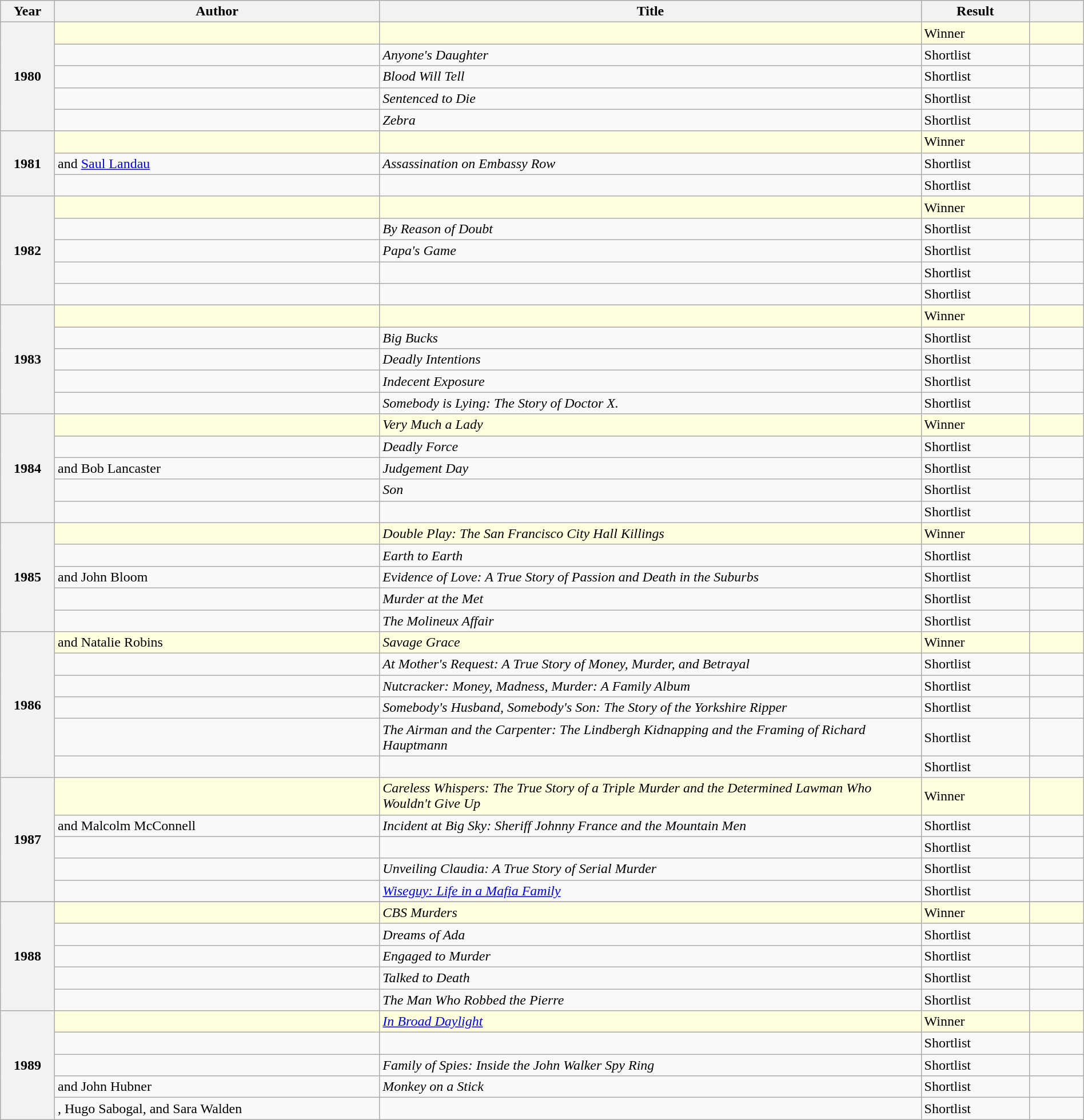<table class="wikitable sortable mw-collapsible" style="width:100%">
<tr>
<th width="5%" scope="col">Year</th>
<th width="30%" scope="col">Author</th>
<th width="50%" scope="col">Title</th>
<th width="10%" scope="col">Result</th>
<th width="50%" scope="col"></th>
</tr>
<tr style="background:lightyellow;">
<th rowspan="5">1980</th>
<td></td>
<td></td>
<td>Winner</td>
<td></td>
</tr>
<tr>
<td></td>
<td><em>Anyone's Daughter</em></td>
<td>Shortlist</td>
<td></td>
</tr>
<tr>
<td></td>
<td><em>Blood Will Tell</em></td>
<td>Shortlist</td>
<td></td>
</tr>
<tr>
<td></td>
<td><em>Sentenced to Die</em></td>
<td>Shortlist</td>
<td></td>
</tr>
<tr>
<td></td>
<td><em>Zebra</em></td>
<td>Shortlist</td>
<td></td>
</tr>
<tr style="background:lightyellow;">
<th rowspan="3">1981</th>
<td></td>
<td></td>
<td>Winner</td>
<td></td>
</tr>
<tr>
<td> and <a href='#'>Saul Landau</a></td>
<td><em>Assassination on Embassy Row</em></td>
<td>Shortlist</td>
<td></td>
</tr>
<tr>
<td></td>
<td></td>
<td>Shortlist</td>
<td></td>
</tr>
<tr style="background:lightyellow;">
<th rowspan="5">1982</th>
<td></td>
<td></td>
<td>Winner</td>
<td></td>
</tr>
<tr>
<td></td>
<td><em>By Reason of Doubt</em></td>
<td>Shortlist</td>
<td></td>
</tr>
<tr>
<td></td>
<td><em>Papa's Game</em></td>
<td>Shortlist</td>
<td></td>
</tr>
<tr>
<td></td>
<td></td>
<td>Shortlist</td>
<td></td>
</tr>
<tr>
<td></td>
<td></td>
<td>Shortlist</td>
<td></td>
</tr>
<tr style="background:lightyellow;">
<th rowspan="5">1983</th>
<td></td>
<td></td>
<td>Winner</td>
<td></td>
</tr>
<tr>
<td></td>
<td><em>Big Bucks</em></td>
<td>Shortlist</td>
<td></td>
</tr>
<tr>
<td></td>
<td><em>Deadly Intentions</em></td>
<td>Shortlist</td>
<td></td>
</tr>
<tr>
<td></td>
<td><em>Indecent Exposure</em></td>
<td>Shortlist</td>
<td></td>
</tr>
<tr>
<td></td>
<td><em>Somebody is Lying: The Story of Doctor X.</em></td>
<td>Shortlist</td>
<td></td>
</tr>
<tr style="background:lightyellow;">
<th rowspan="5">1984</th>
<td></td>
<td><em>Very Much a Lady</em></td>
<td>Winner</td>
<td></td>
</tr>
<tr>
<td></td>
<td><em>Deadly Force</em></td>
<td>Shortlist</td>
<td></td>
</tr>
<tr>
<td> and Bob Lancaster</td>
<td><em>Judgement Day</em></td>
<td>Shortlist</td>
<td></td>
</tr>
<tr>
<td></td>
<td><em>Son</em></td>
<td>Shortlist</td>
<td></td>
</tr>
<tr>
<td></td>
<td></td>
<td>Shortlist</td>
<td></td>
</tr>
<tr style="background:lightyellow;">
<th rowspan="5">1985</th>
<td></td>
<td><em>Double Play: The San Francisco City Hall Killings</em></td>
<td>Winner</td>
<td></td>
</tr>
<tr>
<td></td>
<td><em>Earth to Earth</em></td>
<td>Shortlist</td>
<td></td>
</tr>
<tr>
<td> and John Bloom</td>
<td><em>Evidence of Love: A True Story of Passion and Death in the Suburbs</em></td>
<td>Shortlist</td>
<td></td>
</tr>
<tr>
<td></td>
<td><em>Murder at the Met</em></td>
<td>Shortlist</td>
<td></td>
</tr>
<tr>
<td></td>
<td><em>The Molineux Affair</em></td>
<td>Shortlist</td>
<td></td>
</tr>
<tr style="background:lightyellow;">
<th rowspan="6">1986</th>
<td> and Natalie Robins</td>
<td><em>Savage Grace</em></td>
<td>Winner</td>
<td></td>
</tr>
<tr>
<td></td>
<td><em>At Mother's Request: A True Story of Money, Murder, and Betrayal</em></td>
<td>Shortlist</td>
<td></td>
</tr>
<tr>
<td></td>
<td><em>Nutcracker: Money, Madness, Murder: A Family Album</em></td>
<td>Shortlist</td>
<td></td>
</tr>
<tr>
<td></td>
<td><em>Somebody's Husband, Somebody's Son: The Story of the Yorkshire Ripper</em></td>
<td>Shortlist</td>
<td></td>
</tr>
<tr>
<td></td>
<td><em>The Airman and the Carpenter: The Lindbergh Kidnapping and the Framing of Richard Hauptmann</em></td>
<td>Shortlist</td>
<td></td>
</tr>
<tr>
<td></td>
<td></td>
<td>Shortlist</td>
<td></td>
</tr>
<tr style="background:lightyellow;">
<th rowspan="5">1987</th>
<td></td>
<td><em>Careless Whispers: The True Story of a Triple Murder and the Determined Lawman Who Wouldn't Give Up</em></td>
<td>Winner</td>
<td></td>
</tr>
<tr>
<td> and Malcolm McConnell</td>
<td><em>Incident at Big Sky: Sheriff Johnny France and the Mountain Men</em></td>
<td>Shortlist</td>
<td></td>
</tr>
<tr>
<td></td>
<td></td>
<td>Shortlist</td>
<td></td>
</tr>
<tr>
<td></td>
<td><em>Unveiling Claudia: A True Story of Serial Murder</em></td>
<td>Shortlist</td>
<td></td>
</tr>
<tr>
<td></td>
<td><em><a href='#'>Wiseguy: Life in a Mafia Family</a></em></td>
<td>Shortlist</td>
<td></td>
</tr>
<tr>
</tr>
<tr style="background:lightyellow;">
<th rowspan="5">1988</th>
<td></td>
<td><em>CBS Murders</em></td>
<td>Winner</td>
<td></td>
</tr>
<tr>
<td></td>
<td><em>Dreams of Ada</em></td>
<td>Shortlist</td>
<td></td>
</tr>
<tr>
<td></td>
<td><em>Engaged to Murder</em></td>
<td>Shortlist</td>
<td></td>
</tr>
<tr>
<td></td>
<td><em>Talked to Death</em></td>
<td>Shortlist</td>
<td></td>
</tr>
<tr>
<td></td>
<td><em>The Man Who Robbed the Pierre</em></td>
<td>Shortlist</td>
<td></td>
</tr>
<tr style="background:lightyellow;">
<th rowspan="5">1989</th>
<td></td>
<td><em><a href='#'>In Broad Daylight</a></em></td>
<td>Winner</td>
<td></td>
</tr>
<tr>
<td></td>
<td><em></em></td>
<td>Shortlist</td>
<td></td>
</tr>
<tr>
<td></td>
<td><em>Family of Spies: Inside the John Walker Spy Ring</em></td>
<td>Shortlist</td>
<td></td>
</tr>
<tr>
<td> and John Hubner</td>
<td><em>Monkey on a Stick</em></td>
<td>Shortlist</td>
<td></td>
</tr>
<tr>
<td>, Hugo Sabogal, and Sara Walden</td>
<td></td>
<td>Shortlist</td>
<td></td>
</tr>
</table>
